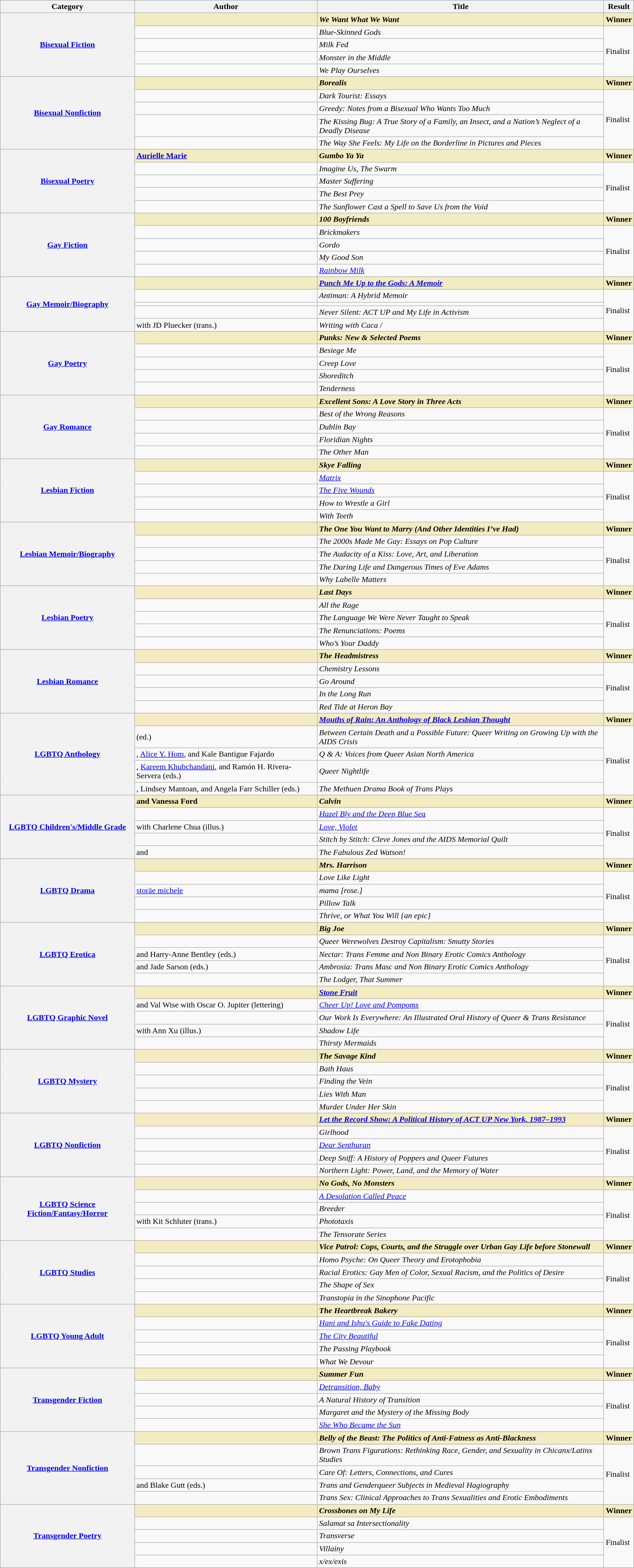<table class="wikitable sortable mw-collapsible" width="100%">
<tr>
<th>Category</th>
<th>Author</th>
<th>Title</th>
<th>Result</th>
</tr>
<tr style="font-weight: bold; background-color: #f3ecc1;">
<th rowspan="5"><a href='#'>Bisexual Fiction</a></th>
<td></td>
<td><em>We Want What We Want</em></td>
<td>Winner</td>
</tr>
<tr>
<td></td>
<td><em>Blue-Skinned Gods</em></td>
<td rowspan="4">Finalist</td>
</tr>
<tr>
<td></td>
<td><em>Milk Fed</em></td>
</tr>
<tr>
<td></td>
<td><em>Monster in the Middle</em></td>
</tr>
<tr>
<td></td>
<td><em>We Play Ourselves</em></td>
</tr>
<tr style="font-weight: bold; background-color: #f3ecc1;">
<th rowspan="5"><a href='#'>Bisexual Nonfiction</a></th>
<td></td>
<td><em>Borealis</em></td>
<td>Winner</td>
</tr>
<tr>
<td></td>
<td><em>Dark Tourist: Essays</em></td>
<td rowspan="4">Finalist</td>
</tr>
<tr>
<td></td>
<td><em>Greedy: Notes from a Bisexual Who Wants Too Much</em></td>
</tr>
<tr>
<td></td>
<td><em>The Kissing Bug: A True Story of a Family, an Insect, and a Nation’s Neglect of a Deadly Disease</em></td>
</tr>
<tr>
<td></td>
<td><em>The Way She Feels: My Life on the Borderline in Pictures and Pieces</em></td>
</tr>
<tr style="font-weight: bold; background-color: #f3ecc1;">
<th rowspan="5"><a href='#'>Bisexual Poetry</a></th>
<td><a href='#'>Aurielle Marie</a></td>
<td><em>Gumbo Ya Ya</em></td>
<td>Winner</td>
</tr>
<tr>
<td></td>
<td><em>Imagine Us, The Swarm</em></td>
<td rowspan="4">Finalist</td>
</tr>
<tr>
<td></td>
<td><em>Master Suffering</em></td>
</tr>
<tr>
<td></td>
<td><em>The Best Prey</em></td>
</tr>
<tr>
<td></td>
<td><em>The Sunflower Cast a Spell to Save Us from the Void</em></td>
</tr>
<tr style="font-weight: bold; background-color: #f3ecc1;">
<th rowspan="5"><a href='#'>Gay Fiction</a></th>
<td></td>
<td><em>100 Boyfriends</em></td>
<td>Winner</td>
</tr>
<tr>
<td></td>
<td><em>Brickmakers</em></td>
<td rowspan="4">Finalist</td>
</tr>
<tr>
<td></td>
<td><em>Gordo</em></td>
</tr>
<tr>
<td></td>
<td><em>My Good Son</em></td>
</tr>
<tr>
<td></td>
<td><em><a href='#'>Rainbow Milk</a></em></td>
</tr>
<tr style="font-weight: bold; background-color: #f3ecc1;">
<th rowspan="5"><a href='#'>Gay Memoir/Biography</a></th>
<td></td>
<td><em><a href='#'>Punch Me Up to the Gods: A Memoir</a></em></td>
<td>Winner</td>
</tr>
<tr>
<td></td>
<td><em>Antiman: A Hybrid Memoir</em></td>
<td rowspan="4">Finalist</td>
</tr>
<tr>
<td></td>
<td><em></em></td>
</tr>
<tr>
<td></td>
<td><em>Never Silent: ACT UP and My Life in Activism</em></td>
</tr>
<tr>
<td> with JD Pluecker (trans.)</td>
<td><em>Writing with Caca / </em></td>
</tr>
<tr style="font-weight: bold; background-color: #f3ecc1;">
<th rowspan="5"><a href='#'>Gay Poetry</a></th>
<td></td>
<td><em>Punks: New & Selected Poems</em></td>
<td>Winner</td>
</tr>
<tr>
<td></td>
<td><em>Besiege Me</em></td>
<td rowspan="4">Finalist</td>
</tr>
<tr>
<td></td>
<td><em>Creep Love</em></td>
</tr>
<tr>
<td></td>
<td><em>Shoreditch</em></td>
</tr>
<tr>
<td></td>
<td><em>Tenderness</em></td>
</tr>
<tr style="font-weight: bold; background-color: #f3ecc1;">
<th rowspan="5"><a href='#'>Gay Romance</a></th>
<td></td>
<td><em>Excellent Sons: A Love Story in Three Acts</em></td>
<td>Winner</td>
</tr>
<tr>
<td></td>
<td><em>Best of the Wrong Reasons</em></td>
<td rowspan="4">Finalist</td>
</tr>
<tr>
<td></td>
<td><em>Dublin Bay</em></td>
</tr>
<tr>
<td></td>
<td><em>Floridian Nights</em></td>
</tr>
<tr>
<td></td>
<td><em>The Other Man</em></td>
</tr>
<tr style="font-weight: bold; background-color: #f3ecc1;">
<th rowspan="5"><a href='#'>Lesbian Fiction</a></th>
<td></td>
<td><em>Skye Falling</em></td>
<td>Winner</td>
</tr>
<tr>
<td></td>
<td><em><a href='#'>Matrix</a></em></td>
<td rowspan="4">Finalist</td>
</tr>
<tr>
<td></td>
<td><em><a href='#'>The Five Wounds</a></em></td>
</tr>
<tr>
<td></td>
<td><em>How to Wrestle a Girl</em></td>
</tr>
<tr>
<td></td>
<td><em>With Teeth</em></td>
</tr>
<tr style="font-weight: bold; background-color: #f3ecc1;">
<th rowspan="5"><a href='#'>Lesbian Memoir/Biography</a></th>
<td></td>
<td><em>The One You Want to Marry (And Other Identities I’ve Had)</em></td>
<td>Winner</td>
</tr>
<tr>
<td></td>
<td><em>The 2000s Made Me Gay: Essays on Pop Culture</em></td>
<td rowspan="4">Finalist</td>
</tr>
<tr>
<td></td>
<td><em>The Audacity of a Kiss: Love, Art, and Liberation</em></td>
</tr>
<tr>
<td></td>
<td><em>The Daring Life and Dangerous Times of Eve Adams</em></td>
</tr>
<tr>
<td></td>
<td><em>Why Labelle Matters</em></td>
</tr>
<tr style="font-weight: bold; background-color: #f3ecc1;">
<th rowspan="5"><a href='#'>Lesbian Poetry</a></th>
<td></td>
<td><em>Last Days</em></td>
<td>Winner</td>
</tr>
<tr>
<td></td>
<td><em>All the Rage</em></td>
<td rowspan="4">Finalist</td>
</tr>
<tr>
<td></td>
<td><em>The Language We Were Never Taught to Speak</em></td>
</tr>
<tr>
<td></td>
<td><em>The Renunciations: Poems</em></td>
</tr>
<tr>
<td></td>
<td><em>Who’s Your Daddy</em></td>
</tr>
<tr style="font-weight: bold; background-color: #f3ecc1;">
<th rowspan="5"><a href='#'>Lesbian Romance</a></th>
<td></td>
<td><em>The Headmistress</em></td>
<td>Winner</td>
</tr>
<tr>
<td></td>
<td><em>Chemistry Lessons</em></td>
<td rowspan="4">Finalist</td>
</tr>
<tr>
<td></td>
<td><em>Go Around</em></td>
</tr>
<tr>
<td></td>
<td><em>In the Long Run</em></td>
</tr>
<tr>
<td></td>
<td><em>Red Tide at Heron Bay</em></td>
</tr>
<tr style="font-weight: bold; background-color: #f3ecc1;">
<th rowspan="5"><a href='#'>LGBTQ Anthology</a></th>
<td></td>
<td><em><a href='#'>Mouths of Rain: An Anthology of Black Lesbian Thought</a></em></td>
<td>Winner</td>
</tr>
<tr>
<td> (ed.)</td>
<td><em>Between Certain Death and a Possible Future: Queer Writing on Growing Up with the AIDS Crisis</em></td>
<td rowspan="4">Finalist</td>
</tr>
<tr>
<td>, <a href='#'>Alice Y. Hom</a>, and Kale Bantigue Fajardo</td>
<td><em>Q & A: Voices from Queer Asian North America</em></td>
</tr>
<tr>
<td>, <a href='#'>Kareem Khubchandani</a>, and Ramón H. Rivera-Servera (eds.)</td>
<td><em>Queer Nightlife</em></td>
</tr>
<tr>
<td>, Lindsey Mantoan, and Angela Farr Schiller (eds.)</td>
<td><em>The Methuen Drama Book of Trans Plays</em></td>
</tr>
<tr style="font-weight: bold; background-color: #f3ecc1;">
<th rowspan="5"><a href='#'>LGBTQ Children's/Middle Grade</a></th>
<td> and Vanessa Ford</td>
<td><em>Calvin</em></td>
<td>Winner</td>
</tr>
<tr>
<td></td>
<td><em><a href='#'>Hazel Bly and the Deep Blue Sea</a></em></td>
<td rowspan="4">Finalist</td>
</tr>
<tr>
<td> with Charlene Chua (illus.)</td>
<td><em><a href='#'>Love, Violet</a></em></td>
</tr>
<tr>
<td></td>
<td><em>Stitch by Stitch: Cleve Jones and the AIDS Memorial Quilt</em></td>
</tr>
<tr>
<td> and </td>
<td><em>The Fabulous Zed Watson!</em></td>
</tr>
<tr style="font-weight: bold; background-color: #f3ecc1;">
<th rowspan="5"><a href='#'>LGBTQ Drama</a></th>
<td></td>
<td><em>Mrs. Harrison</em></td>
<td>Winner</td>
</tr>
<tr>
<td></td>
<td><em>Love Like Light</em></td>
<td rowspan="4">Finalist</td>
</tr>
<tr>
<td><a href='#'>storäe michele</a></td>
<td><em>mama [rose.]</em></td>
</tr>
<tr>
<td></td>
<td><em>Pillow Talk</em></td>
</tr>
<tr>
<td></td>
<td><em>Thrive, or What You Will {an epic}</em></td>
</tr>
<tr style="font-weight: bold; background-color: #f3ecc1;">
<th rowspan="5"><a href='#'>LGBTQ Erotica</a></th>
<td></td>
<td><em>Big Joe</em></td>
<td>Winner</td>
</tr>
<tr>
<td></td>
<td><em>Queer Werewolves Destroy Capitalism: Smutty Stories</em></td>
<td rowspan="4">Finalist</td>
</tr>
<tr>
<td> and Harry-Anne Bentley (eds.)</td>
<td><em>Nectar: Trans Femme and Non Binary Erotic Comics Anthology</em></td>
</tr>
<tr>
<td> and Jade Sarson (eds.)</td>
<td><em>Ambrosia: Trans Masc and Non Binary Erotic Comics Anthology</em></td>
</tr>
<tr>
<td></td>
<td><em>The Lodger, That Summer</em></td>
</tr>
<tr style="font-weight: bold; background-color: #f3ecc1;">
<th rowspan="5"><a href='#'>LGBTQ Graphic Novel</a></th>
<td></td>
<td><em><a href='#'>Stone Fruit</a></em></td>
<td>Winner</td>
</tr>
<tr>
<td> and Val Wise with Oscar O. Jupiter (lettering)</td>
<td><em><a href='#'>Cheer Up! Love and Pompoms</a></em></td>
<td rowspan="4">Finalist</td>
</tr>
<tr>
<td></td>
<td><em>Our Work Is Everywhere: An Illustrated Oral History of Queer & Trans Resistance</em></td>
</tr>
<tr>
<td> with Ann Xu (illus.)</td>
<td><em>Shadow Life</em></td>
</tr>
<tr>
<td></td>
<td><em>Thirsty Mermaids</em></td>
</tr>
<tr style="font-weight: bold; background-color: #f3ecc1;">
<th rowspan="5"><a href='#'>LGBTQ Mystery</a></th>
<td></td>
<td><em>The Savage Kind</em></td>
<td>Winner</td>
</tr>
<tr>
<td></td>
<td><em>Bath Haus</em></td>
<td rowspan="4">Finalist</td>
</tr>
<tr>
<td></td>
<td><em>Finding the Vein</em></td>
</tr>
<tr>
<td></td>
<td><em>Lies With Man</em></td>
</tr>
<tr>
<td></td>
<td><em>Murder Under Her Skin</em></td>
</tr>
<tr style="font-weight: bold; background-color: #f3ecc1;">
<th rowspan="5"><a href='#'>LGBTQ Nonfiction</a></th>
<td></td>
<td><em><a href='#'>Let the Record Show: A Political History of ACT UP New York, 1987–1993</a></em></td>
<td>Winner</td>
</tr>
<tr>
<td></td>
<td><em>Girlhood</em></td>
<td rowspan="4">Finalist</td>
</tr>
<tr>
<td></td>
<td><em><a href='#'>Dear Senthuran</a></em></td>
</tr>
<tr>
<td></td>
<td><em>Deep Sniff: A History of Poppers and Queer Futures</em></td>
</tr>
<tr>
<td></td>
<td><em>Northern Light: Power, Land, and the Memory of Water</em></td>
</tr>
<tr style="font-weight: bold; background-color: #f3ecc1;">
<th rowspan="5"><a href='#'>LGBTQ Science Fiction/Fantasy/Horror</a></th>
<td></td>
<td><em>No Gods, No Monsters</em></td>
<td>Winner</td>
</tr>
<tr>
<td></td>
<td><em><a href='#'>A Desolation Called Peace</a></em></td>
<td rowspan="4">Finalist</td>
</tr>
<tr>
<td></td>
<td><em>Breeder</em></td>
</tr>
<tr>
<td> with Kit Schluter (trans.)</td>
<td><em>Phototaxis</em></td>
</tr>
<tr>
<td></td>
<td><em>The Tensorate Series</em></td>
</tr>
<tr style="font-weight: bold; background-color: #f3ecc1;">
<th rowspan="5"><a href='#'>LGBTQ Studies</a></th>
<td></td>
<td><em>Vice Patrol: Cops, Courts, and the Struggle over Urban Gay Life before Stonewall</em></td>
<td>Winner</td>
</tr>
<tr>
<td></td>
<td><em>Homo Psyche: On Queer Theory and Erotophobia</em></td>
<td rowspan="4">Finalist</td>
</tr>
<tr>
<td></td>
<td><em>Racial Erotics: Gay Men of Color, Sexual Racism, and the Politics of Desire</em></td>
</tr>
<tr>
<td></td>
<td><em>The Shape of Sex</em></td>
</tr>
<tr>
<td></td>
<td><em>Transtopia in the Sinophone Pacific</em></td>
</tr>
<tr style="font-weight: bold; background-color: #f3ecc1;">
<th rowspan="5"><a href='#'>LGBTQ Young Adult</a></th>
<td></td>
<td><em>The Heartbreak Bakery</em></td>
<td>Winner</td>
</tr>
<tr>
<td></td>
<td><em><a href='#'>Hani and Ishu's Guide to Fake Dating</a></em></td>
<td rowspan="4">Finalist</td>
</tr>
<tr>
<td></td>
<td><em><a href='#'>The City Beautiful</a></em></td>
</tr>
<tr>
<td></td>
<td><em>The Passing Playbook</em></td>
</tr>
<tr>
<td></td>
<td><em>What We Devour</em></td>
</tr>
<tr style="font-weight: bold; background-color: #f3ecc1;">
<th rowspan="5"><a href='#'>Transgender Fiction</a></th>
<td></td>
<td><em>Summer Fun</em></td>
<td>Winner</td>
</tr>
<tr>
<td></td>
<td><em><a href='#'>Detransition, Baby</a></em></td>
<td rowspan="4">Finalist</td>
</tr>
<tr>
<td></td>
<td><em>A Natural History of Transition</em></td>
</tr>
<tr>
<td></td>
<td><em>Margaret and the Mystery of the Missing Body</em></td>
</tr>
<tr>
<td></td>
<td><em><a href='#'>She Who Became the Sun</a></em></td>
</tr>
<tr style="font-weight: bold; background-color: #f3ecc1;">
<th rowspan="5"><a href='#'>Transgender Nonfiction</a></th>
<td></td>
<td><em>Belly of the Beast: The Politics of Anti-Fatness as Anti-Blackness</em></td>
<td>Winner</td>
</tr>
<tr>
<td></td>
<td><em>Brown Trans Figurations: Rethinking Race, Gender, and Sexuality in Chicanx/Latinx Studies</em></td>
<td rowspan="4">Finalist</td>
</tr>
<tr>
<td></td>
<td><em>Care Of: Letters, Connections, and Cures</em></td>
</tr>
<tr>
<td> and Blake Gutt (eds.)</td>
<td><em>Trans and Genderqueer Subjects in Medieval Hagiography</em></td>
</tr>
<tr>
<td></td>
<td><em>Trans Sex: Clinical Approaches to Trans Sexualities and Erotic Embodiments</em></td>
</tr>
<tr style="font-weight: bold; background-color: #f3ecc1;">
<th rowspan="5"><a href='#'>Transgender Poetry</a></th>
<td></td>
<td><em>Crossbones on My Life</em></td>
<td>Winner</td>
</tr>
<tr>
<td></td>
<td><em>Salamat sa Intersectionality</em></td>
<td rowspan="4">Finalist</td>
</tr>
<tr>
<td></td>
<td><em>Transverse</em></td>
</tr>
<tr>
<td></td>
<td><em>Villainy</em></td>
</tr>
<tr>
<td></td>
<td><em>x/ex/exis</em></td>
</tr>
</table>
